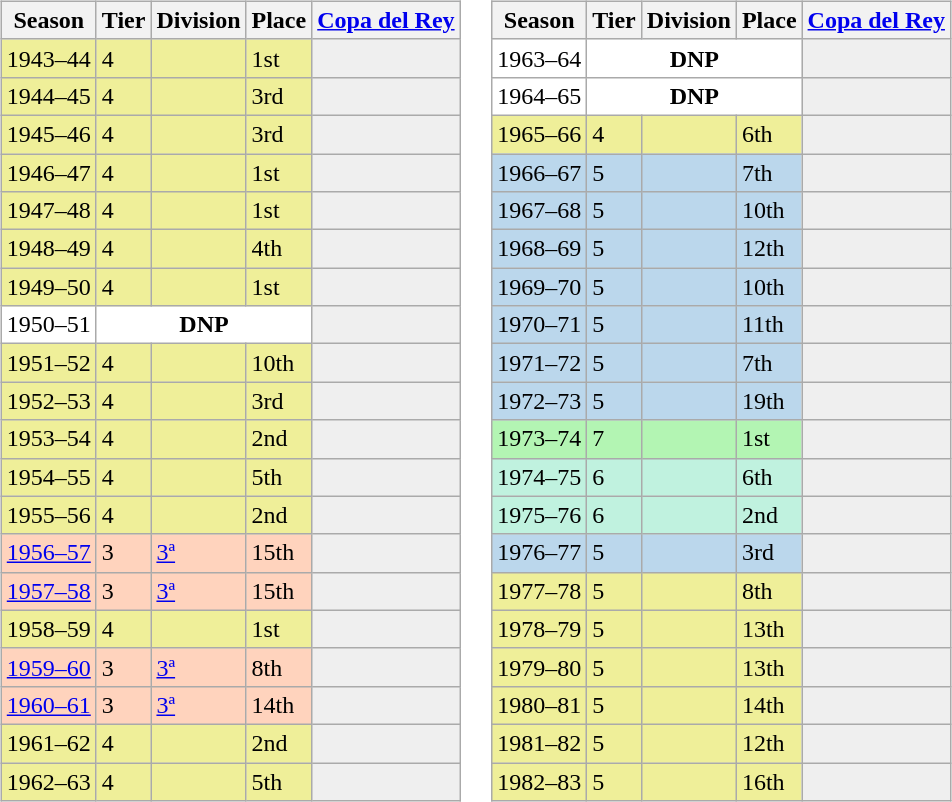<table>
<tr>
<td valign="top" width=0%><br><table class="wikitable">
<tr style="background:#f0f6fa;">
<th>Season</th>
<th>Tier</th>
<th>Division</th>
<th>Place</th>
<th><a href='#'>Copa del Rey</a></th>
</tr>
<tr>
<td style="background:#EFEF99;">1943–44</td>
<td style="background:#EFEF99;">4</td>
<td style="background:#EFEF99;"></td>
<td style="background:#EFEF99;">1st</td>
<th style="background:#efefef;"></th>
</tr>
<tr>
<td style="background:#EFEF99;">1944–45</td>
<td style="background:#EFEF99;">4</td>
<td style="background:#EFEF99;"></td>
<td style="background:#EFEF99;">3rd</td>
<th style="background:#efefef;"></th>
</tr>
<tr>
<td style="background:#EFEF99;">1945–46</td>
<td style="background:#EFEF99;">4</td>
<td style="background:#EFEF99;"></td>
<td style="background:#EFEF99;">3rd</td>
<th style="background:#efefef;"></th>
</tr>
<tr>
<td style="background:#EFEF99;">1946–47</td>
<td style="background:#EFEF99;">4</td>
<td style="background:#EFEF99;"></td>
<td style="background:#EFEF99;">1st</td>
<th style="background:#efefef;"></th>
</tr>
<tr>
<td style="background:#EFEF99;">1947–48</td>
<td style="background:#EFEF99;">4</td>
<td style="background:#EFEF99;"></td>
<td style="background:#EFEF99;">1st</td>
<th style="background:#efefef;"></th>
</tr>
<tr>
<td style="background:#EFEF99;">1948–49</td>
<td style="background:#EFEF99;">4</td>
<td style="background:#EFEF99;"></td>
<td style="background:#EFEF99;">4th</td>
<th style="background:#efefef;"></th>
</tr>
<tr>
<td style="background:#EFEF99;">1949–50</td>
<td style="background:#EFEF99;">4</td>
<td style="background:#EFEF99;"></td>
<td style="background:#EFEF99;">1st</td>
<th style="background:#efefef;"></th>
</tr>
<tr>
<td style="background:#FFFFFF;">1950–51</td>
<th style="background:#FFFFFF;" colspan="3">DNP</th>
<th style="background:#efefef;"></th>
</tr>
<tr>
<td style="background:#EFEF99;">1951–52</td>
<td style="background:#EFEF99;">4</td>
<td style="background:#EFEF99;"></td>
<td style="background:#EFEF99;">10th</td>
<th style="background:#efefef;"></th>
</tr>
<tr>
<td style="background:#EFEF99;">1952–53</td>
<td style="background:#EFEF99;">4</td>
<td style="background:#EFEF99;"></td>
<td style="background:#EFEF99;">3rd</td>
<th style="background:#efefef;"></th>
</tr>
<tr>
<td style="background:#EFEF99;">1953–54</td>
<td style="background:#EFEF99;">4</td>
<td style="background:#EFEF99;"></td>
<td style="background:#EFEF99;">2nd</td>
<th style="background:#efefef;"></th>
</tr>
<tr>
<td style="background:#EFEF99;">1954–55</td>
<td style="background:#EFEF99;">4</td>
<td style="background:#EFEF99;"></td>
<td style="background:#EFEF99;">5th</td>
<th style="background:#efefef;"></th>
</tr>
<tr>
<td style="background:#EFEF99;">1955–56</td>
<td style="background:#EFEF99;">4</td>
<td style="background:#EFEF99;"></td>
<td style="background:#EFEF99;">2nd</td>
<th style="background:#efefef;"></th>
</tr>
<tr>
<td style="background:#FFD3BD;"><a href='#'>1956–57</a></td>
<td style="background:#FFD3BD;">3</td>
<td style="background:#FFD3BD;"><a href='#'>3ª</a></td>
<td style="background:#FFD3BD;">15th</td>
<th style="background:#efefef;"></th>
</tr>
<tr>
<td style="background:#FFD3BD;"><a href='#'>1957–58</a></td>
<td style="background:#FFD3BD;">3</td>
<td style="background:#FFD3BD;"><a href='#'>3ª</a></td>
<td style="background:#FFD3BD;">15th</td>
<th style="background:#efefef;"></th>
</tr>
<tr>
<td style="background:#EFEF99;">1958–59</td>
<td style="background:#EFEF99;">4</td>
<td style="background:#EFEF99;"></td>
<td style="background:#EFEF99;">1st</td>
<th style="background:#efefef;"></th>
</tr>
<tr>
<td style="background:#FFD3BD;"><a href='#'>1959–60</a></td>
<td style="background:#FFD3BD;">3</td>
<td style="background:#FFD3BD;"><a href='#'>3ª</a></td>
<td style="background:#FFD3BD;">8th</td>
<th style="background:#efefef;"></th>
</tr>
<tr>
<td style="background:#FFD3BD;"><a href='#'>1960–61</a></td>
<td style="background:#FFD3BD;">3</td>
<td style="background:#FFD3BD;"><a href='#'>3ª</a></td>
<td style="background:#FFD3BD;">14th</td>
<th style="background:#efefef;"></th>
</tr>
<tr>
<td style="background:#EFEF99;">1961–62</td>
<td style="background:#EFEF99;">4</td>
<td style="background:#EFEF99;"></td>
<td style="background:#EFEF99;">2nd</td>
<th style="background:#efefef;"></th>
</tr>
<tr>
<td style="background:#EFEF99;">1962–63</td>
<td style="background:#EFEF99;">4</td>
<td style="background:#EFEF99;"></td>
<td style="background:#EFEF99;">5th</td>
<th style="background:#efefef;"></th>
</tr>
</table>
</td>
<td valign="top" width=0%><br><table class="wikitable">
<tr style="background:#f0f6fa;">
<th>Season</th>
<th>Tier</th>
<th>Division</th>
<th>Place</th>
<th><a href='#'>Copa del Rey</a></th>
</tr>
<tr>
<td style="background:#FFFFFF;">1963–64</td>
<th style="background:#FFFFFF;" colspan="3">DNP</th>
<th style="background:#efefef;"></th>
</tr>
<tr>
<td style="background:#FFFFFF;">1964–65</td>
<th style="background:#FFFFFF;" colspan="3">DNP</th>
<th style="background:#efefef;"></th>
</tr>
<tr>
<td style="background:#EFEF99;">1965–66</td>
<td style="background:#EFEF99;">4</td>
<td style="background:#EFEF99;"></td>
<td style="background:#EFEF99;">6th</td>
<th style="background:#efefef;"></th>
</tr>
<tr>
<td style="background:#BBD7EC;">1966–67</td>
<td style="background:#BBD7EC;">5</td>
<td style="background:#BBD7EC;"></td>
<td style="background:#BBD7EC;">7th</td>
<th style="background:#efefef;"></th>
</tr>
<tr>
<td style="background:#BBD7EC;">1967–68</td>
<td style="background:#BBD7EC;">5</td>
<td style="background:#BBD7EC;"></td>
<td style="background:#BBD7EC;">10th</td>
<th style="background:#efefef;"></th>
</tr>
<tr>
<td style="background:#BBD7EC;">1968–69</td>
<td style="background:#BBD7EC;">5</td>
<td style="background:#BBD7EC;"></td>
<td style="background:#BBD7EC;">12th</td>
<th style="background:#efefef;"></th>
</tr>
<tr>
<td style="background:#BBD7EC;">1969–70</td>
<td style="background:#BBD7EC;">5</td>
<td style="background:#BBD7EC;"></td>
<td style="background:#BBD7EC;">10th</td>
<th style="background:#efefef;"></th>
</tr>
<tr>
<td style="background:#BBD7EC;">1970–71</td>
<td style="background:#BBD7EC;">5</td>
<td style="background:#BBD7EC;"></td>
<td style="background:#BBD7EC;">11th</td>
<th style="background:#efefef;"></th>
</tr>
<tr>
<td style="background:#BBD7EC;">1971–72</td>
<td style="background:#BBD7EC;">5</td>
<td style="background:#BBD7EC;"></td>
<td style="background:#BBD7EC;">7th</td>
<th style="background:#efefef;"></th>
</tr>
<tr>
<td style="background:#BBD7EC;">1972–73</td>
<td style="background:#BBD7EC;">5</td>
<td style="background:#BBD7EC;"></td>
<td style="background:#BBD7EC;">19th</td>
<th style="background:#efefef;"></th>
</tr>
<tr>
<td style="background:#B3F5B3;">1973–74</td>
<td style="background:#B3F5B3;">7</td>
<td style="background:#B3F5B3;"></td>
<td style="background:#B3F5B3;">1st</td>
<th style="background:#efefef;"></th>
</tr>
<tr>
<td style="background:#C0F2DF;">1974–75</td>
<td style="background:#C0F2DF;">6</td>
<td style="background:#C0F2DF;"></td>
<td style="background:#C0F2DF;">6th</td>
<th style="background:#efefef;"></th>
</tr>
<tr>
<td style="background:#C0F2DF;">1975–76</td>
<td style="background:#C0F2DF;">6</td>
<td style="background:#C0F2DF;"></td>
<td style="background:#C0F2DF;">2nd</td>
<th style="background:#efefef;"></th>
</tr>
<tr>
<td style="background:#BBD7EC;">1976–77</td>
<td style="background:#BBD7EC;">5</td>
<td style="background:#BBD7EC;"></td>
<td style="background:#BBD7EC;">3rd</td>
<th style="background:#efefef;"></th>
</tr>
<tr>
<td style="background:#EFEF99;">1977–78</td>
<td style="background:#EFEF99;">5</td>
<td style="background:#EFEF99;"></td>
<td style="background:#EFEF99;">8th</td>
<th style="background:#efefef;"></th>
</tr>
<tr>
<td style="background:#EFEF99;">1978–79</td>
<td style="background:#EFEF99;">5</td>
<td style="background:#EFEF99;"></td>
<td style="background:#EFEF99;">13th</td>
<th style="background:#efefef;"></th>
</tr>
<tr>
<td style="background:#EFEF99;">1979–80</td>
<td style="background:#EFEF99;">5</td>
<td style="background:#EFEF99;"></td>
<td style="background:#EFEF99;">13th</td>
<th style="background:#efefef;"></th>
</tr>
<tr>
<td style="background:#EFEF99;">1980–81</td>
<td style="background:#EFEF99;">5</td>
<td style="background:#EFEF99;"></td>
<td style="background:#EFEF99;">14th</td>
<th style="background:#efefef;"></th>
</tr>
<tr>
<td style="background:#EFEF99;">1981–82</td>
<td style="background:#EFEF99;">5</td>
<td style="background:#EFEF99;"></td>
<td style="background:#EFEF99;">12th</td>
<th style="background:#efefef;"></th>
</tr>
<tr>
<td style="background:#EFEF99;">1982–83</td>
<td style="background:#EFEF99;">5</td>
<td style="background:#EFEF99;"></td>
<td style="background:#EFEF99;">16th</td>
<th style="background:#efefef;"></th>
</tr>
</table>
</td>
</tr>
</table>
